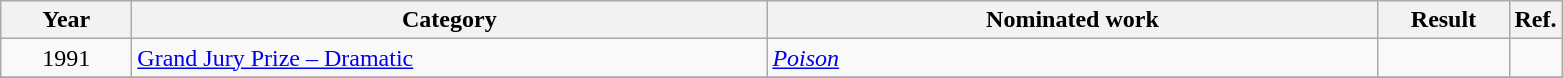<table class=wikitable>
<tr>
<th scope="col" style="width:5em;">Year</th>
<th scope="col" style="width:26em;">Category</th>
<th scope="col" style="width:25em;">Nominated work</th>
<th scope="col" style="width:5em;">Result</th>
<th>Ref.</th>
</tr>
<tr>
<td style="text-align:center;">1991</td>
<td><a href='#'>Grand Jury Prize – Dramatic</a></td>
<td><em><a href='#'>Poison</a></em></td>
<td></td>
<td></td>
</tr>
<tr>
</tr>
</table>
